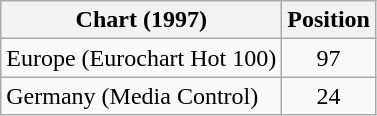<table class="wikitable">
<tr>
<th>Chart (1997)</th>
<th>Position</th>
</tr>
<tr>
<td>Europe (Eurochart Hot 100)</td>
<td align="center">97</td>
</tr>
<tr>
<td>Germany (Media Control)</td>
<td align="center">24</td>
</tr>
</table>
